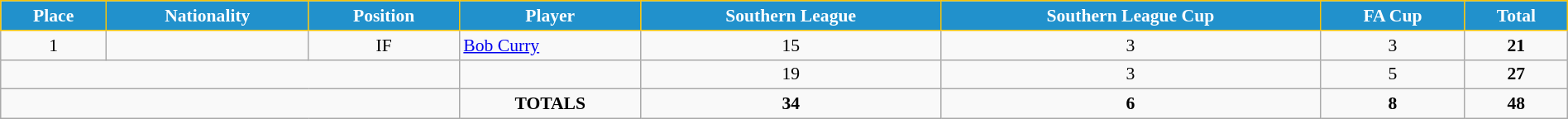<table class="wikitable" style="text-align:center; font-size:90%; width:100%;">
<tr>
<th style="background:#2191CC; color:white; border:1px solid #F7C408; text-align:center;">Place</th>
<th style="background:#2191CC; color:white; border:1px solid #F7C408; text-align:center;">Nationality</th>
<th style="background:#2191CC; color:white; border:1px solid #F7C408; text-align:center;">Position</th>
<th style="background:#2191CC; color:white; border:1px solid #F7C408; text-align:center;">Player</th>
<th style="background:#2191CC; color:white; border:1px solid #F7C408; text-align:center;">Southern League</th>
<th style="background:#2191CC; color:white; border:1px solid #F7C408; text-align:center;">Southern League Cup</th>
<th style="background:#2191CC; color:white; border:1px solid #F7C408; text-align:center;">FA Cup</th>
<th style="background:#2191CC; color:white; border:1px solid #F7C408; text-align:center;">Total</th>
</tr>
<tr>
<td>1</td>
<td></td>
<td>IF</td>
<td align="left"><a href='#'>Bob Curry</a></td>
<td>15</td>
<td>3</td>
<td>3</td>
<td><strong>21</strong></td>
</tr>
<tr>
<td colspan="3"></td>
<td></td>
<td>19</td>
<td>3</td>
<td>5</td>
<td><strong>27</strong></td>
</tr>
<tr>
<td colspan="3"></td>
<td><strong>TOTALS</strong></td>
<td><strong>34</strong></td>
<td><strong>6</strong></td>
<td><strong>8</strong></td>
<td><strong>48</strong></td>
</tr>
</table>
